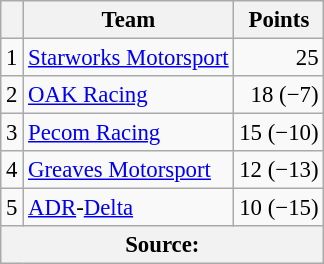<table class="wikitable" style="font-size: 95%;">
<tr>
<th scope="col"></th>
<th scope="col">Team</th>
<th scope="col">Points</th>
</tr>
<tr>
<td align=center>1</td>
<td> <a href='#'>Starworks Motorsport</a></td>
<td align=right>25</td>
</tr>
<tr>
<td align=center>2</td>
<td> <a href='#'>OAK Racing</a></td>
<td align=right>18 (−7)</td>
</tr>
<tr>
<td align=center>3</td>
<td> <a href='#'>Pecom Racing</a></td>
<td align=right>15 (−10)</td>
</tr>
<tr>
<td align=center>4</td>
<td> <a href='#'>Greaves Motorsport</a></td>
<td align=right>12 (−13)</td>
</tr>
<tr>
<td align=center>5</td>
<td> <a href='#'>ADR</a>-<a href='#'>Delta</a></td>
<td align=right>10 (−15)</td>
</tr>
<tr>
<th colspan=4>Source:</th>
</tr>
</table>
